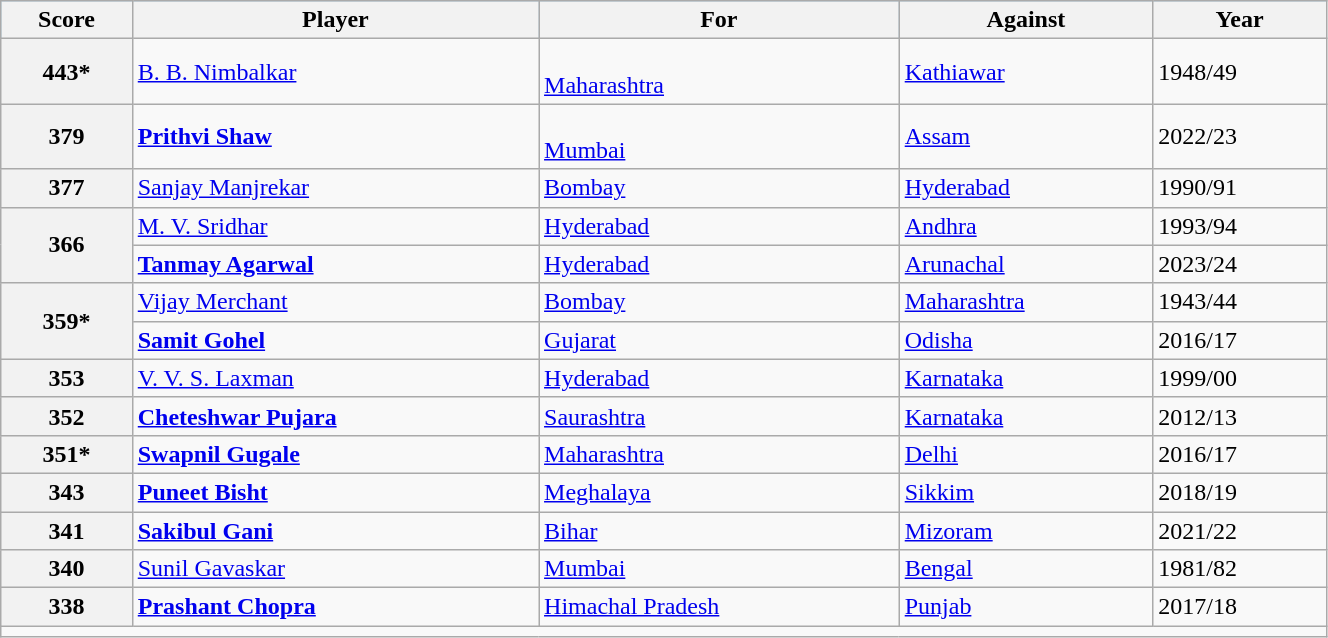<table class="wikitable" width="70%">
<tr bgcolor=#87cefa>
<th>Score</th>
<th>Player</th>
<th>For</th>
<th>Against</th>
<th>Year</th>
</tr>
<tr>
<th>443*</th>
<td><a href='#'>B. B. Nimbalkar</a></td>
<td><br><a href='#'>Maharashtra</a></td>
<td><a href='#'>Kathiawar</a></td>
<td>1948/49</td>
</tr>
<tr>
<th>379</th>
<td><strong><a href='#'>Prithvi Shaw</a></strong></td>
<td><br><a href='#'>Mumbai</a></td>
<td><a href='#'>Assam</a></td>
<td>2022/23</td>
</tr>
<tr>
<th>377</th>
<td><a href='#'>Sanjay Manjrekar</a></td>
<td><a href='#'>Bombay</a></td>
<td><a href='#'>Hyderabad</a></td>
<td>1990/91</td>
</tr>
<tr>
<th rowspan="2">366</th>
<td><a href='#'>M. V. Sridhar</a></td>
<td><a href='#'>Hyderabad</a></td>
<td><a href='#'>Andhra</a></td>
<td>1993/94</td>
</tr>
<tr>
<td><strong><a href='#'>Tanmay Agarwal</a></strong></td>
<td><a href='#'>Hyderabad</a></td>
<td><a href='#'>Arunachal</a></td>
<td>2023/24</td>
</tr>
<tr>
<th rowspan="2">359*</th>
<td><a href='#'>Vijay Merchant</a></td>
<td><a href='#'>Bombay</a></td>
<td><a href='#'>Maharashtra</a></td>
<td>1943/44</td>
</tr>
<tr>
<td><strong><a href='#'>Samit Gohel</a></strong></td>
<td><a href='#'>Gujarat</a></td>
<td><a href='#'>Odisha</a></td>
<td>2016/17</td>
</tr>
<tr>
<th>353</th>
<td><a href='#'>V. V. S. Laxman</a></td>
<td><a href='#'>Hyderabad</a></td>
<td><a href='#'>Karnataka</a></td>
<td>1999/00</td>
</tr>
<tr>
<th>352</th>
<td><strong><a href='#'>Cheteshwar Pujara</a></strong></td>
<td><a href='#'>Saurashtra</a></td>
<td><a href='#'>Karnataka</a></td>
<td>2012/13</td>
</tr>
<tr>
<th>351*</th>
<td><strong><a href='#'>Swapnil Gugale</a></strong></td>
<td><a href='#'>Maharashtra</a></td>
<td><a href='#'>Delhi</a></td>
<td>2016/17</td>
</tr>
<tr>
<th>343</th>
<td><strong><a href='#'>Puneet Bisht</a></strong></td>
<td><a href='#'>Meghalaya</a></td>
<td><a href='#'>Sikkim</a></td>
<td>2018/19</td>
</tr>
<tr>
<th>341</th>
<td><strong><a href='#'>Sakibul Gani</a></strong></td>
<td><a href='#'>Bihar</a></td>
<td><a href='#'>Mizoram</a></td>
<td>2021/22</td>
</tr>
<tr>
<th>340</th>
<td><a href='#'>Sunil Gavaskar</a></td>
<td><a href='#'>Mumbai</a></td>
<td><a href='#'>Bengal</a></td>
<td>1981/82</td>
</tr>
<tr>
<th>338</th>
<td><strong><a href='#'>Prashant Chopra</a></strong></td>
<td><a href='#'>Himachal Pradesh</a></td>
<td><a href='#'>Punjab</a></td>
<td>2017/18</td>
</tr>
<tr>
<td colspan="5"></td>
</tr>
</table>
